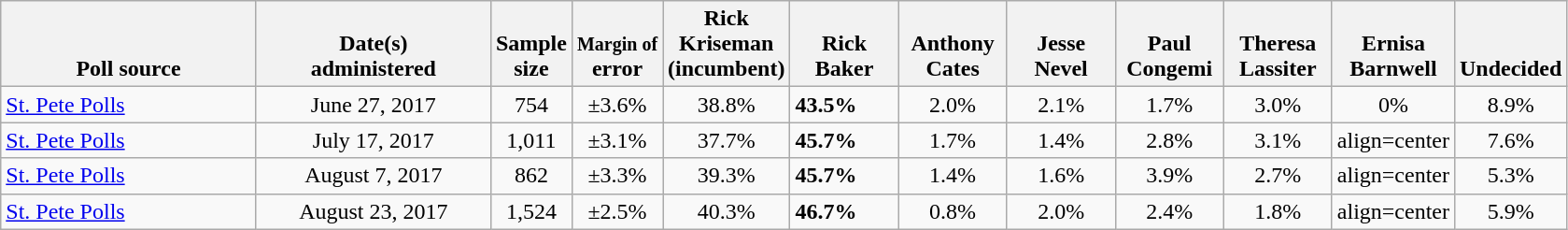<table class="wikitable">
<tr valign="bottom">
<th style="width:175px;">Poll source</th>
<th style="width:160px;">Date(s)<br>administered</th>
<th class="small">Sample<br>size</th>
<th><small>Margin of</small><br>error</th>
<th style="width:70px;">Rick Kriseman (incumbent)</th>
<th style="width:70px;">Rick Baker</th>
<th style="width:70px;">Anthony Cates</th>
<th style="width:70px;">Jesse Nevel</th>
<th style="width:70px;">Paul Congemi</th>
<th style="width:70px;">Theresa Lassiter</th>
<th style="width:70px;">Ernisa Barnwell</th>
<th>Undecided</th>
</tr>
<tr>
<td><a href='#'>St. Pete Polls</a></td>
<td align="center">June 27, 2017</td>
<td align="center">754</td>
<td align="center">±3.6%</td>
<td align="center">38.8%</td>
<td><strong>43.5%</strong></td>
<td align="center">2.0%</td>
<td align="center">2.1%</td>
<td align="center">1.7%</td>
<td align="center">3.0%</td>
<td align="center">0%</td>
<td align="center">8.9%</td>
</tr>
<tr>
<td><a href='#'>St. Pete Polls</a></td>
<td align="center">July 17, 2017</td>
<td align="center">1,011</td>
<td align="center">±3.1%</td>
<td align="center">37.7%</td>
<td><strong>45.7%</strong></td>
<td align="center">1.7%</td>
<td align="center">1.4%</td>
<td align="center">2.8%</td>
<td align="center">3.1%</td>
<td>align=center </td>
<td align="center">7.6%</td>
</tr>
<tr>
<td><a href='#'>St. Pete Polls</a></td>
<td align="center">August 7, 2017</td>
<td align="center">862</td>
<td align="center">±3.3%</td>
<td align="center">39.3%</td>
<td><strong>45.7%</strong></td>
<td align="center">1.4%</td>
<td align="center">1.6%</td>
<td align="center">3.9%</td>
<td align="center">2.7%</td>
<td>align=center </td>
<td align="center">5.3%</td>
</tr>
<tr>
<td><a href='#'>St. Pete Polls</a></td>
<td align="center">August 23, 2017</td>
<td align="center">1,524</td>
<td align="center">±2.5%</td>
<td align="center">40.3%</td>
<td><strong>46.7%</strong></td>
<td align="center">0.8%</td>
<td align="center">2.0%</td>
<td align="center">2.4%</td>
<td align="center">1.8%</td>
<td>align=center </td>
<td align="center">5.9%</td>
</tr>
</table>
